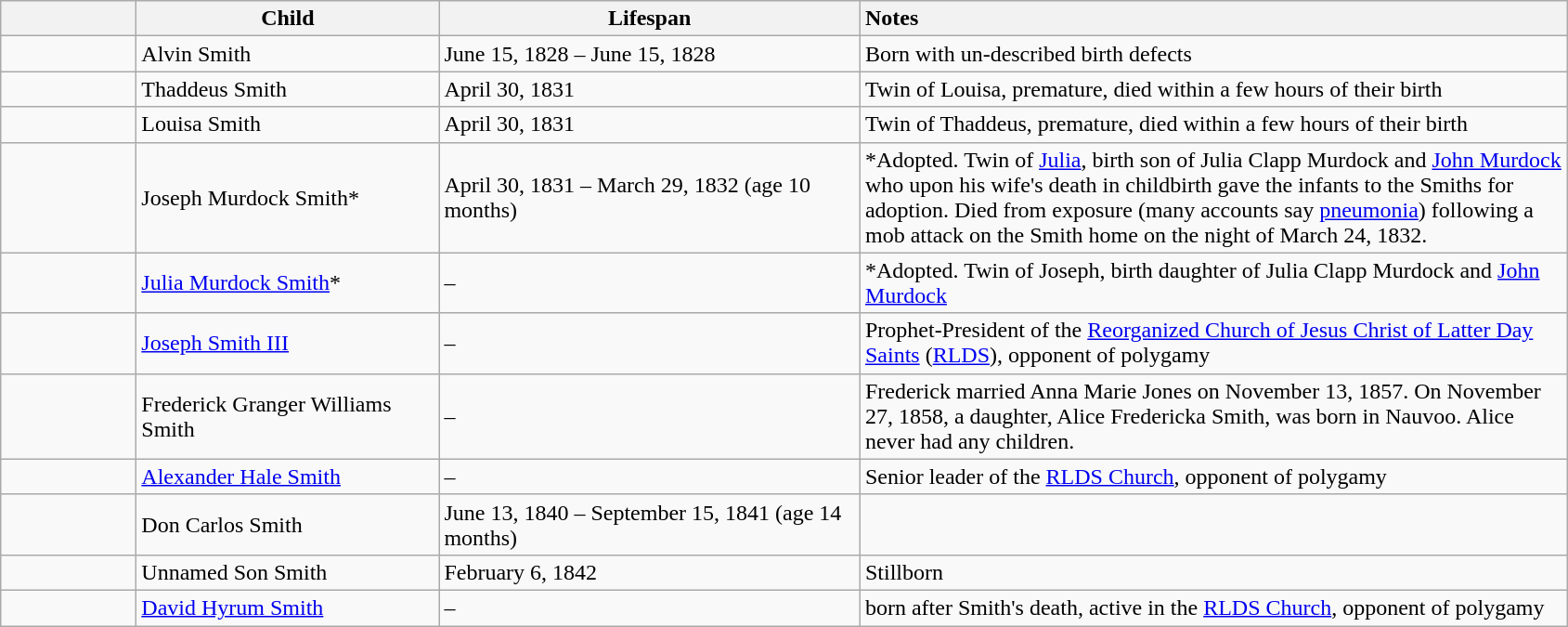<table class=wikitable>
<tr>
<th valign="bottom"  width="90px"></th>
<th valign="bottom"  width="210px">Child</th>
<th valign="bottom" width="295px">Lifespan</th>
<th valign="bottom" width="500px" style="text-align:left; ">Notes</th>
</tr>
<tr>
<td></td>
<td>Alvin Smith</td>
<td>June 15, 1828 – June 15, 1828</td>
<td>Born with un-described birth defects</td>
</tr>
<tr>
<td></td>
<td>Thaddeus Smith</td>
<td>April 30, 1831</td>
<td>Twin of Louisa, premature, died within a few hours of their birth</td>
</tr>
<tr>
<td></td>
<td>Louisa Smith</td>
<td>April 30, 1831</td>
<td>Twin of Thaddeus, premature, died within a few hours of their birth</td>
</tr>
<tr>
<td></td>
<td>Joseph Murdock Smith*</td>
<td>April 30, 1831 – March 29, 1832 (age 10 months)</td>
<td>*Adopted. Twin of <a href='#'>Julia</a>, birth son of Julia Clapp Murdock and <a href='#'>John Murdock</a> who upon his wife's death in childbirth gave the infants to the Smiths for adoption.  Died from exposure (many accounts say <a href='#'>pneumonia</a>) following a mob attack on the Smith home on the night of March 24, 1832.</td>
</tr>
<tr>
<td></td>
<td><a href='#'>Julia Murdock Smith</a>*</td>
<td>  – </td>
<td>*Adopted. Twin of Joseph, birth daughter of Julia Clapp Murdock and <a href='#'>John Murdock</a></td>
</tr>
<tr>
<td></td>
<td><a href='#'>Joseph Smith III</a></td>
<td>  – </td>
<td>Prophet-President of the <a href='#'>Reorganized Church of Jesus Christ of Latter Day Saints</a> (<a href='#'>RLDS</a>), opponent of polygamy</td>
</tr>
<tr>
<td></td>
<td>Frederick Granger Williams Smith</td>
<td>  – </td>
<td>Frederick married Anna Marie Jones on November 13, 1857. On November 27, 1858, a daughter, Alice Fredericka Smith, was born in Nauvoo. Alice never had any children.</td>
</tr>
<tr>
<td></td>
<td><a href='#'>Alexander Hale Smith</a></td>
<td>  – </td>
<td>Senior leader of the <a href='#'>RLDS Church</a>, opponent of polygamy</td>
</tr>
<tr>
<td></td>
<td>Don Carlos Smith</td>
<td>June 13, 1840 – September 15, 1841 (age 14 months)</td>
<td></td>
</tr>
<tr>
<td></td>
<td>Unnamed Son Smith</td>
<td>February 6, 1842</td>
<td>Stillborn</td>
</tr>
<tr>
<td></td>
<td><a href='#'>David Hyrum Smith</a></td>
<td>  – </td>
<td>born after Smith's death, active in the <a href='#'>RLDS Church</a>, opponent of polygamy</td>
</tr>
</table>
